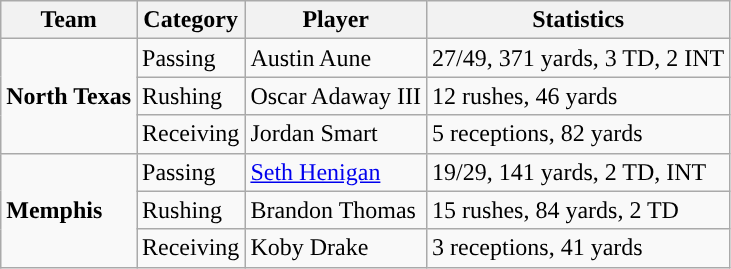<table class="wikitable" style="float: left;">
<tr>
<th>Team</th>
<th>Category</th>
<th>Player</th>
<th>Statistics</th>
</tr>
<tr>
<td rowspan=3><strong>North Texas</strong></td>
<td>Passing</td>
<td>Austin Aune</td>
<td>27/49, 371 yards, 3 TD, 2 INT</td>
</tr>
<tr>
<td>Rushing</td>
<td>Oscar Adaway III</td>
<td>12 rushes, 46 yards</td>
</tr>
<tr>
<td>Receiving</td>
<td>Jordan Smart</td>
<td>5 receptions, 82 yards</td>
</tr>
<tr>
<td rowspan=3><strong>Memphis</strong></td>
<td>Passing</td>
<td><a href='#'>Seth Henigan</a></td>
<td>19/29, 141 yards, 2 TD, INT</td>
</tr>
<tr>
<td>Rushing</td>
<td>Brandon Thomas</td>
<td>15 rushes, 84 yards, 2 TD</td>
</tr>
<tr>
<td>Receiving</td>
<td>Koby Drake</td>
<td>3 receptions, 41 yards</td>
</tr>
</table>
